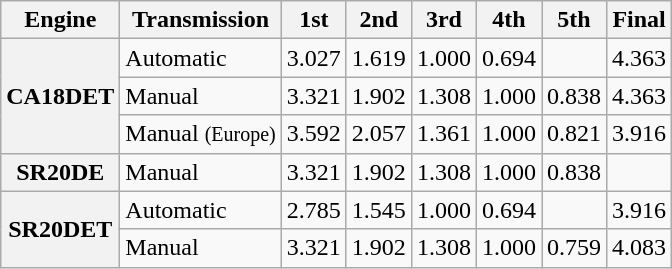<table class="wikitable">
<tr>
<th>Engine</th>
<th>Transmission</th>
<th>1st</th>
<th>2nd</th>
<th>3rd</th>
<th>4th</th>
<th>5th</th>
<th>Final</th>
</tr>
<tr>
<th rowspan="3">CA18DET</th>
<td>Automatic</td>
<td>3.027</td>
<td>1.619</td>
<td>1.000</td>
<td>0.694</td>
<td></td>
<td>4.363</td>
</tr>
<tr>
<td>Manual</td>
<td>3.321</td>
<td>1.902</td>
<td>1.308</td>
<td>1.000</td>
<td>0.838</td>
<td>4.363</td>
</tr>
<tr>
<td>Manual <small>(Europe)</small></td>
<td>3.592</td>
<td>2.057</td>
<td>1.361</td>
<td>1.000</td>
<td>0.821</td>
<td>3.916</td>
</tr>
<tr>
<th>SR20DE</th>
<td>Manual</td>
<td>3.321</td>
<td>1.902</td>
<td>1.308</td>
<td>1.000</td>
<td>0.838</td>
<td></td>
</tr>
<tr>
<th rowspan="2">SR20DET</th>
<td>Automatic</td>
<td>2.785</td>
<td>1.545</td>
<td>1.000</td>
<td>0.694</td>
<td></td>
<td>3.916</td>
</tr>
<tr>
<td>Manual</td>
<td>3.321</td>
<td>1.902</td>
<td>1.308</td>
<td>1.000</td>
<td>0.759</td>
<td>4.083</td>
</tr>
</table>
